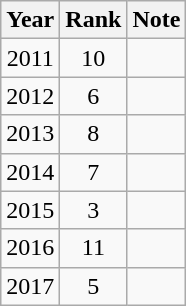<table class="wikitable sortable" style="text-align:center;">
<tr>
<th>Year</th>
<th>Rank</th>
<th class="unsortable">Note</th>
</tr>
<tr>
<td>2011</td>
<td>10</td>
<td></td>
</tr>
<tr>
<td>2012</td>
<td>6</td>
<td></td>
</tr>
<tr>
<td>2013</td>
<td>8</td>
<td></td>
</tr>
<tr>
<td>2014</td>
<td>7</td>
<td></td>
</tr>
<tr>
<td>2015</td>
<td>3</td>
<td></td>
</tr>
<tr>
<td>2016</td>
<td>11</td>
<td></td>
</tr>
<tr>
<td>2017</td>
<td>5</td>
<td></td>
</tr>
</table>
